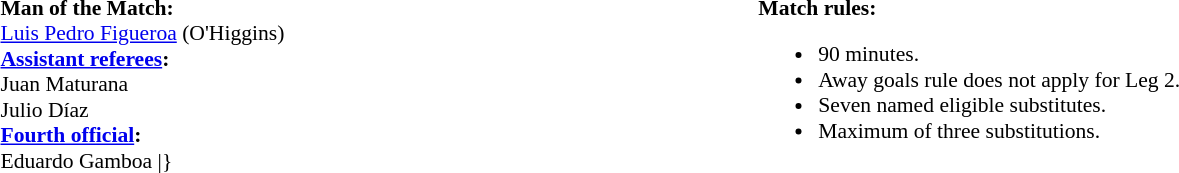<table style="width:100%;font-size:90%">
<tr>
<td><br><strong>Man of the Match:</strong>
<br><a href='#'>Luis Pedro Figueroa</a> (O'Higgins)<br><strong><a href='#'>Assistant referees</a>:</strong>
<br>Juan Maturana
<br>Julio Díaz
<br><strong><a href='#'>Fourth official</a>:</strong>
<br>Eduardo Gamboa
<includeonly>|}</includeonly></td>
<td style="width:60%;vertical-align:top"><br><strong>Match rules:</strong><ul><li>90 minutes.</li><li>Away goals rule does not apply for Leg 2.</li><li>Seven named eligible substitutes.</li><li>Maximum of three substitutions.</li></ul></td>
</tr>
</table>
